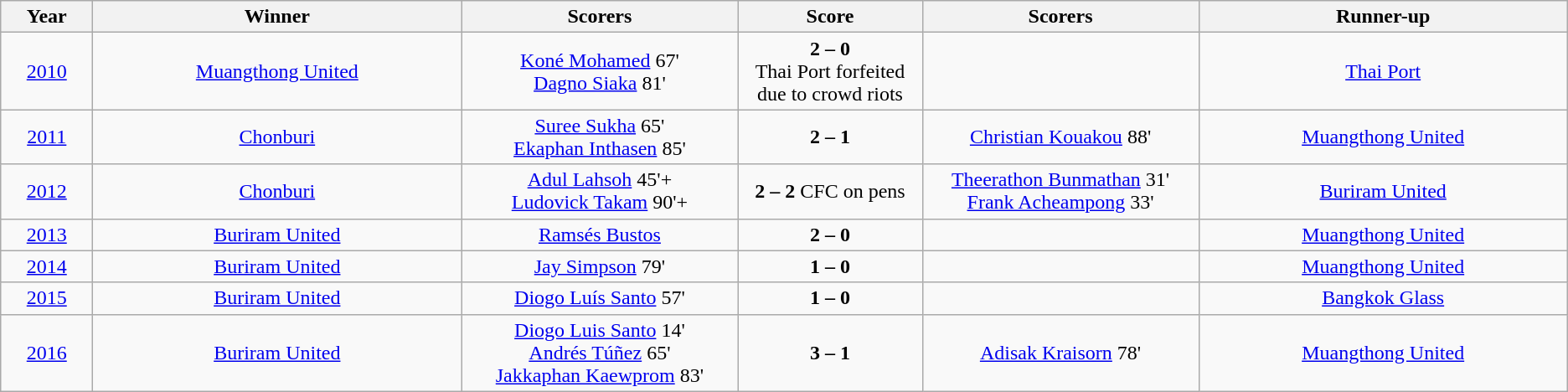<table class="wikitable" style="text-align: center;">
<tr>
<th width=5%>Year</th>
<th width=20%>Winner</th>
<th width=15%>Scorers</th>
<th width=10%>Score</th>
<th width=15%>Scorers</th>
<th width=20%>Runner-up</th>
</tr>
<tr>
<td><a href='#'>2010</a></td>
<td><a href='#'>Muangthong United</a></td>
<td><a href='#'>Koné Mohamed</a> 67' <br> <a href='#'>Dagno Siaka</a> 81'</td>
<td><strong>2 – 0</strong> <br> Thai Port forfeited due to crowd riots</td>
<td></td>
<td><a href='#'>Thai Port</a></td>
</tr>
<tr>
<td><a href='#'>2011</a></td>
<td><a href='#'>Chonburi</a></td>
<td><a href='#'>Suree Sukha</a> 65' <br> <a href='#'>Ekaphan Inthasen</a> 85'</td>
<td><strong>2 – 1</strong></td>
<td><a href='#'>Christian Kouakou</a> 88'</td>
<td><a href='#'>Muangthong United</a></td>
</tr>
<tr>
<td><a href='#'>2012</a></td>
<td><a href='#'>Chonburi</a></td>
<td><a href='#'>Adul Lahsoh</a> 45'+ <br> <a href='#'>Ludovick Takam</a> 90'+</td>
<td><strong>2 – 2</strong> CFC on pens</td>
<td><a href='#'>Theerathon Bunmathan</a> 31'  <br> <a href='#'>Frank Acheampong</a> 33'</td>
<td><a href='#'>Buriram United</a></td>
</tr>
<tr>
<td><a href='#'>2013</a></td>
<td><a href='#'>Buriram United</a></td>
<td><a href='#'>Ramsés Bustos</a></td>
<td><strong>2 – 0</strong></td>
<td></td>
<td><a href='#'>Muangthong United</a></td>
</tr>
<tr>
<td><a href='#'>2014</a></td>
<td><a href='#'>Buriram United</a></td>
<td><a href='#'>Jay Simpson</a> 79'</td>
<td><strong>1 – 0</strong></td>
<td></td>
<td><a href='#'>Muangthong United</a></td>
</tr>
<tr>
<td><a href='#'>2015</a></td>
<td><a href='#'>Buriram United</a></td>
<td><a href='#'>Diogo Luís Santo</a> 57'</td>
<td><strong>1 – 0</strong></td>
<td></td>
<td><a href='#'>Bangkok Glass</a></td>
</tr>
<tr>
<td><a href='#'>2016</a></td>
<td><a href='#'>Buriram United</a></td>
<td><a href='#'>Diogo Luis Santo</a> 14' <br><a href='#'>Andrés Túñez</a> 65'<br><a href='#'>Jakkaphan Kaewprom</a> 83'</td>
<td><strong>3 – 1</strong></td>
<td><a href='#'>Adisak Kraisorn</a> 78'</td>
<td><a href='#'>Muangthong United</a></td>
</tr>
</table>
